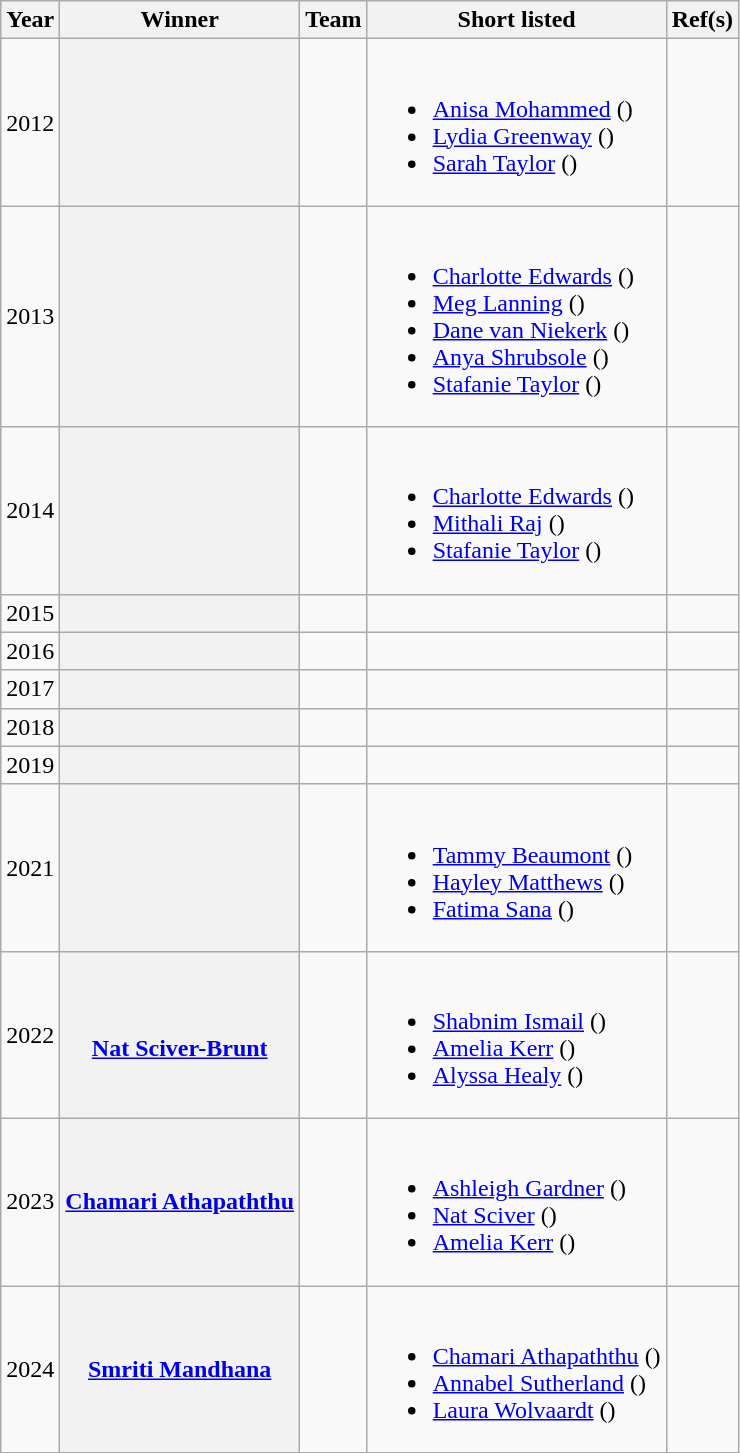<table class="wikitable sortable plainrowheaders">
<tr>
<th>Year</th>
<th>Winner</th>
<th>Team</th>
<th class="unsortable">Short listed</th>
<th class="unsortable">Ref(s)</th>
</tr>
<tr>
<td>2012</td>
<th scope="row"></th>
<td></td>
<td><br><ul><li><a href='#'>Anisa Mohammed</a> ()</li><li><a href='#'>Lydia Greenway</a> ()</li><li><a href='#'>Sarah Taylor</a> ()</li></ul></td>
<td></td>
</tr>
<tr>
<td>2013</td>
<th scope="row"></th>
<td></td>
<td><br><ul><li><a href='#'>Charlotte Edwards</a> ()</li><li><a href='#'>Meg Lanning</a> ()</li><li><a href='#'>Dane van Niekerk</a> ()</li><li><a href='#'>Anya Shrubsole</a> ()</li><li><a href='#'>Stafanie Taylor</a> ()</li></ul></td>
<td></td>
</tr>
<tr>
<td>2014</td>
<th scope="row"></th>
<td></td>
<td><br><ul><li><a href='#'>Charlotte Edwards</a> ()</li><li><a href='#'>Mithali Raj</a> ()</li><li><a href='#'>Stafanie Taylor</a> ()</li></ul></td>
<td></td>
</tr>
<tr>
<td>2015</td>
<th scope="row"></th>
<td></td>
<td></td>
<td></td>
</tr>
<tr>
<td>2016</td>
<th scope="row"></th>
<td></td>
<td></td>
<td></td>
</tr>
<tr>
<td>2017</td>
<th scope="row"></th>
<td></td>
<td></td>
<td></td>
</tr>
<tr>
<td>2018</td>
<th scope="row"></th>
<td></td>
<td></td>
<td></td>
</tr>
<tr>
<td>2019</td>
<th scope="row"></th>
<td></td>
<td></td>
<td></td>
</tr>
<tr>
<td>2021</td>
<th scope="row"></th>
<td></td>
<td><br><ul><li><a href='#'>Tammy Beaumont</a> ()</li><li><a href='#'>Hayley Matthews</a> ()</li><li><a href='#'>Fatima Sana</a> ()</li></ul></td>
<td></td>
</tr>
<tr>
<td>2022</td>
<th scope="row"><br><a href='#'>Nat Sciver-Brunt</a></th>
<td></td>
<td><br><ul><li><a href='#'>Shabnim Ismail</a> ()</li><li><a href='#'>Amelia Kerr</a> ()</li><li><a href='#'>Alyssa Healy</a> ()</li></ul></td>
<td></td>
</tr>
<tr>
<td>2023</td>
<th scope="row"><a href='#'>Chamari Athapaththu</a></th>
<td></td>
<td><br><ul><li><a href='#'>Ashleigh Gardner</a> ()</li><li><a href='#'>Nat Sciver</a> ()</li><li><a href='#'>Amelia Kerr</a> ()</li></ul></td>
<td></td>
</tr>
<tr>
<td>2024</td>
<th scope="row"><a href='#'>Smriti Mandhana</a></th>
<td></td>
<td><br><ul><li><a href='#'>Chamari Athapaththu</a> ()</li><li><a href='#'>Annabel Sutherland</a> ()</li><li><a href='#'>Laura Wolvaardt</a> ()</li></ul></td>
<td></td>
</tr>
<tr>
</tr>
</table>
